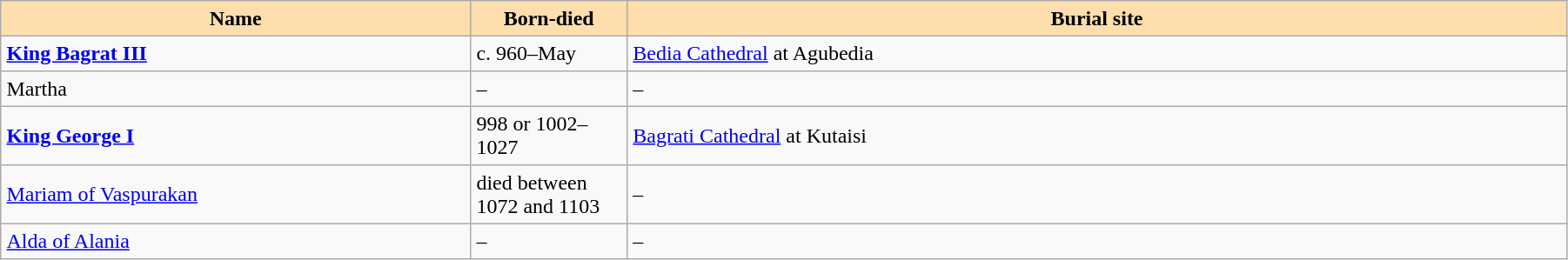<table width = "95%" border = 1 border="1" cellpadding="4" cellspacing="0" style="margin: 0.5em 1em 0.5em 0; background: #f9f9f9; border: 1px #aaa solid; border-collapse: collapse;">
<tr>
<th width="30%" bgcolor="#ffdead">Name</th>
<th width="10%" bgcolor="#ffdead">Born-died</th>
<th width="90%" bgcolor="#ffdead">Burial site</th>
</tr>
<tr>
<td><strong><a href='#'>King Bagrat III</a></strong></td>
<td>c. 960–May</td>
<td><a href='#'>Bedia Cathedral</a> at Agubedia</td>
</tr>
<tr>
<td>Martha</td>
<td>–</td>
<td>–</td>
</tr>
<tr>
<td><strong><a href='#'>King George I</a></strong></td>
<td>998 or 1002–1027</td>
<td><a href='#'>Bagrati Cathedral</a> at Kutaisi</td>
</tr>
<tr>
<td><a href='#'>Mariam of Vaspurakan</a></td>
<td>died between 1072 and 1103</td>
<td>–</td>
</tr>
<tr>
<td><a href='#'>Alda of Alania</a></td>
<td>–</td>
<td>–</td>
</tr>
</table>
